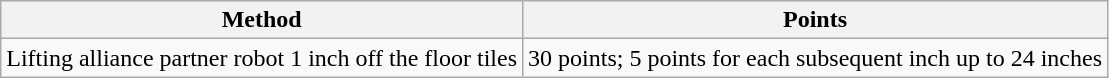<table class="wikitable">
<tr>
<th>Method</th>
<th>Points</th>
</tr>
<tr>
<td>Lifting alliance partner robot 1 inch off the floor tiles</td>
<td>30 points; 5 points for each subsequent inch up to 24 inches</td>
</tr>
</table>
